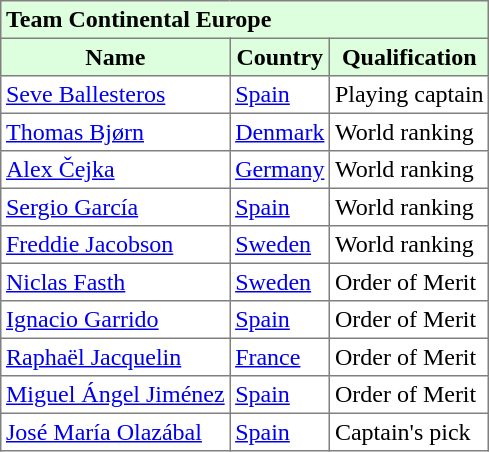<table border="1" cellpadding="3" style="border-collapse: collapse;">
<tr style="background:#ddffdd;">
<td colspan=5> <strong>Team Continental Europe</strong></td>
</tr>
<tr style="background:#ddffdd;">
<th>Name</th>
<th>Country</th>
<th>Qualification</th>
</tr>
<tr>
<td><a href='#'>Seve Ballesteros</a></td>
<td><a href='#'>Spain</a></td>
<td>Playing captain</td>
</tr>
<tr>
<td><a href='#'>Thomas Bjørn</a></td>
<td><a href='#'>Denmark</a></td>
<td>World ranking</td>
</tr>
<tr>
<td><a href='#'>Alex Čejka</a></td>
<td><a href='#'>Germany</a></td>
<td>World ranking</td>
</tr>
<tr>
<td><a href='#'>Sergio García</a></td>
<td><a href='#'>Spain</a></td>
<td>World ranking</td>
</tr>
<tr>
<td><a href='#'>Freddie Jacobson</a></td>
<td><a href='#'>Sweden</a></td>
<td>World ranking</td>
</tr>
<tr>
<td><a href='#'>Niclas Fasth</a></td>
<td><a href='#'>Sweden</a></td>
<td>Order of Merit</td>
</tr>
<tr>
<td><a href='#'>Ignacio Garrido</a></td>
<td><a href='#'>Spain</a></td>
<td>Order of Merit</td>
</tr>
<tr>
<td><a href='#'>Raphaël Jacquelin</a></td>
<td><a href='#'>France</a></td>
<td>Order of Merit</td>
</tr>
<tr>
<td><a href='#'>Miguel Ángel Jiménez</a></td>
<td><a href='#'>Spain</a></td>
<td>Order of Merit</td>
</tr>
<tr>
<td><a href='#'>José María Olazábal</a></td>
<td><a href='#'>Spain</a></td>
<td>Captain's pick</td>
</tr>
</table>
